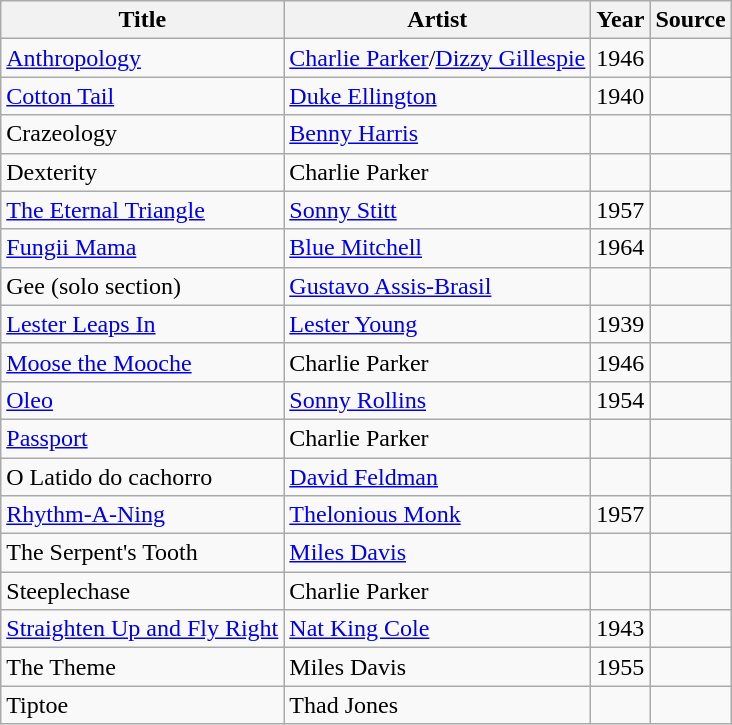<table class="wikitable sortable">
<tr>
<th>Title</th>
<th>Artist</th>
<th>Year</th>
<th>Source</th>
</tr>
<tr>
<td><a href='#'>Anthropology</a></td>
<td><a href='#'>Charlie Parker</a>/<a href='#'>Dizzy Gillespie</a></td>
<td>1946</td>
<td></td>
</tr>
<tr>
<td><a href='#'>Cotton Tail</a></td>
<td><a href='#'>Duke Ellington</a></td>
<td>1940</td>
<td></td>
</tr>
<tr>
<td>Crazeology</td>
<td><a href='#'>Benny Harris</a></td>
<td></td>
<td></td>
</tr>
<tr>
<td>Dexterity</td>
<td>Charlie Parker</td>
<td></td>
<td></td>
</tr>
<tr>
<td><a href='#'>The Eternal Triangle</a></td>
<td><a href='#'>Sonny Stitt</a></td>
<td>1957</td>
<td></td>
</tr>
<tr>
<td><a href='#'>Fungii Mama</a></td>
<td><a href='#'>Blue Mitchell</a></td>
<td>1964</td>
<td></td>
</tr>
<tr>
<td>Gee (solo section)</td>
<td><a href='#'>Gustavo Assis-Brasil</a></td>
<td></td>
<td></td>
</tr>
<tr>
<td><a href='#'>Lester Leaps In</a></td>
<td><a href='#'>Lester Young</a></td>
<td>1939</td>
<td></td>
</tr>
<tr>
<td><a href='#'>Moose the Mooche</a></td>
<td>Charlie Parker</td>
<td>1946</td>
<td></td>
</tr>
<tr>
<td><a href='#'>Oleo</a></td>
<td><a href='#'>Sonny Rollins</a></td>
<td>1954</td>
<td></td>
</tr>
<tr>
<td><a href='#'>Passport</a></td>
<td>Charlie Parker</td>
<td></td>
<td></td>
</tr>
<tr>
<td>O Latido do cachorro</td>
<td><a href='#'>David Feldman</a></td>
<td></td>
<td></td>
</tr>
<tr>
<td><a href='#'>Rhythm-A-Ning</a></td>
<td><a href='#'>Thelonious Monk</a></td>
<td>1957</td>
<td></td>
</tr>
<tr>
<td>The Serpent's Tooth</td>
<td><a href='#'>Miles Davis</a></td>
<td></td>
<td></td>
</tr>
<tr>
<td>Steeplechase</td>
<td>Charlie Parker</td>
<td></td>
<td></td>
</tr>
<tr>
<td><a href='#'>Straighten Up and Fly Right</a></td>
<td><a href='#'>Nat King Cole</a></td>
<td>1943</td>
<td></td>
</tr>
<tr>
<td>The Theme</td>
<td>Miles Davis</td>
<td>1955</td>
<td></td>
</tr>
<tr>
<td>Tiptoe</td>
<td>Thad Jones</td>
<td></td>
<td></td>
</tr>
</table>
